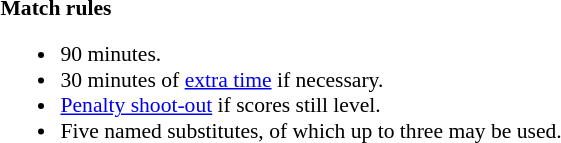<table width=100% style="font-size:90%">
<tr>
<td style="width:60%; vertical-align:top;"><br><strong>Match rules</strong><ul><li>90 minutes.</li><li>30 minutes of <a href='#'>extra time</a> if necessary.</li><li><a href='#'>Penalty shoot-out</a> if scores still level.</li><li>Five named substitutes, of which up to three may be used.</li></ul></td>
</tr>
</table>
